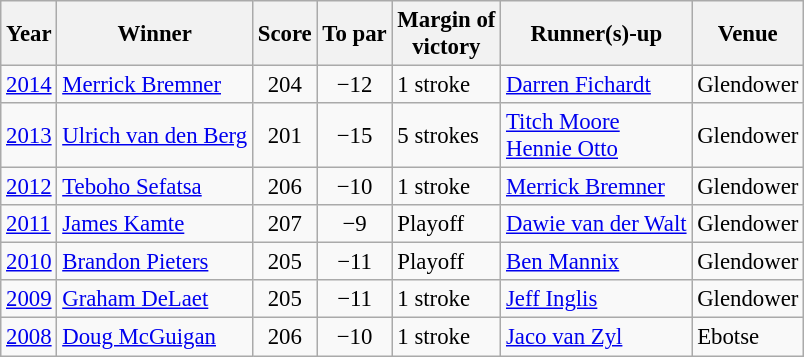<table class=wikitable style="font-size:95%">
<tr>
<th>Year</th>
<th>Winner</th>
<th>Score</th>
<th>To par</th>
<th>Margin of<br>victory</th>
<th>Runner(s)-up</th>
<th>Venue</th>
</tr>
<tr>
<td><a href='#'>2014</a></td>
<td> <a href='#'>Merrick Bremner</a></td>
<td align=center>204</td>
<td align=center>−12</td>
<td>1 stroke</td>
<td> <a href='#'>Darren Fichardt</a></td>
<td>Glendower</td>
</tr>
<tr>
<td><a href='#'>2013</a></td>
<td> <a href='#'>Ulrich van den Berg</a></td>
<td align=center>201</td>
<td align=center>−15</td>
<td>5 strokes</td>
<td> <a href='#'>Titch Moore</a><br> <a href='#'>Hennie Otto</a></td>
<td>Glendower</td>
</tr>
<tr>
<td><a href='#'>2012</a></td>
<td> <a href='#'>Teboho Sefatsa</a></td>
<td align=center>206</td>
<td align=center>−10</td>
<td>1 stroke</td>
<td> <a href='#'>Merrick Bremner</a></td>
<td>Glendower</td>
</tr>
<tr>
<td><a href='#'>2011</a></td>
<td> <a href='#'>James Kamte</a></td>
<td align=center>207</td>
<td align=center>−9</td>
<td>Playoff</td>
<td> <a href='#'>Dawie van der Walt</a></td>
<td>Glendower</td>
</tr>
<tr>
<td><a href='#'>2010</a></td>
<td> <a href='#'>Brandon Pieters</a></td>
<td align=center>205</td>
<td align=center>−11</td>
<td>Playoff</td>
<td> <a href='#'>Ben Mannix</a></td>
<td>Glendower</td>
</tr>
<tr>
<td><a href='#'>2009</a></td>
<td> <a href='#'>Graham DeLaet</a></td>
<td align=center>205</td>
<td align=center>−11</td>
<td>1 stroke</td>
<td> <a href='#'>Jeff Inglis</a></td>
<td>Glendower</td>
</tr>
<tr>
<td><a href='#'>2008</a></td>
<td> <a href='#'>Doug McGuigan</a></td>
<td align=center>206</td>
<td align=center>−10</td>
<td>1 stroke</td>
<td> <a href='#'>Jaco van Zyl</a></td>
<td>Ebotse</td>
</tr>
</table>
